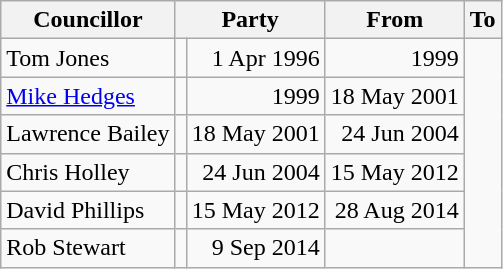<table class=wikitable>
<tr>
<th>Councillor</th>
<th colspan=2>Party</th>
<th>From</th>
<th>To</th>
</tr>
<tr>
<td>Tom Jones</td>
<td></td>
<td align=right>1 Apr 1996</td>
<td align=right>1999</td>
</tr>
<tr>
<td><a href='#'>Mike Hedges</a></td>
<td></td>
<td align=right>1999</td>
<td align=right>18 May 2001</td>
</tr>
<tr>
<td>Lawrence Bailey</td>
<td></td>
<td align=right>18 May 2001</td>
<td align=right>24 Jun 2004</td>
</tr>
<tr>
<td>Chris Holley</td>
<td></td>
<td align=right>24 Jun 2004</td>
<td align=right>15 May 2012</td>
</tr>
<tr>
<td>David Phillips</td>
<td></td>
<td align=right>15 May 2012</td>
<td align=right>28 Aug 2014</td>
</tr>
<tr>
<td>Rob Stewart</td>
<td></td>
<td align=right>9 Sep 2014</td>
<td align=right></td>
</tr>
</table>
